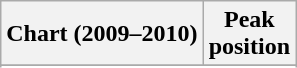<table class="wikitable sortable plainrowheaders" style="text-align:center">
<tr>
<th scope="col">Chart (2009–2010)</th>
<th scope="col">Peak<br>position</th>
</tr>
<tr>
</tr>
<tr>
</tr>
<tr>
</tr>
</table>
